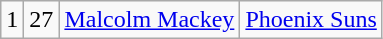<table class="wikitable">
<tr style="text-align:center;" bgcolor="">
<td>1</td>
<td>27</td>
<td><a href='#'>Malcolm Mackey</a></td>
<td><a href='#'>Phoenix Suns</a></td>
</tr>
</table>
